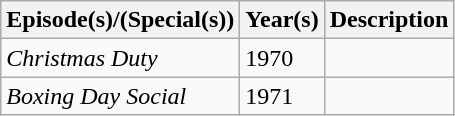<table class="wikitable sortable">
<tr>
<th>Episode(s)/(Special(s))</th>
<th>Year(s)</th>
<th>Description</th>
</tr>
<tr>
<td><em>Christmas Duty</em></td>
<td>1970</td>
<td></td>
</tr>
<tr>
<td><em>Boxing Day Social</em></td>
<td>1971</td>
<td></td>
</tr>
</table>
